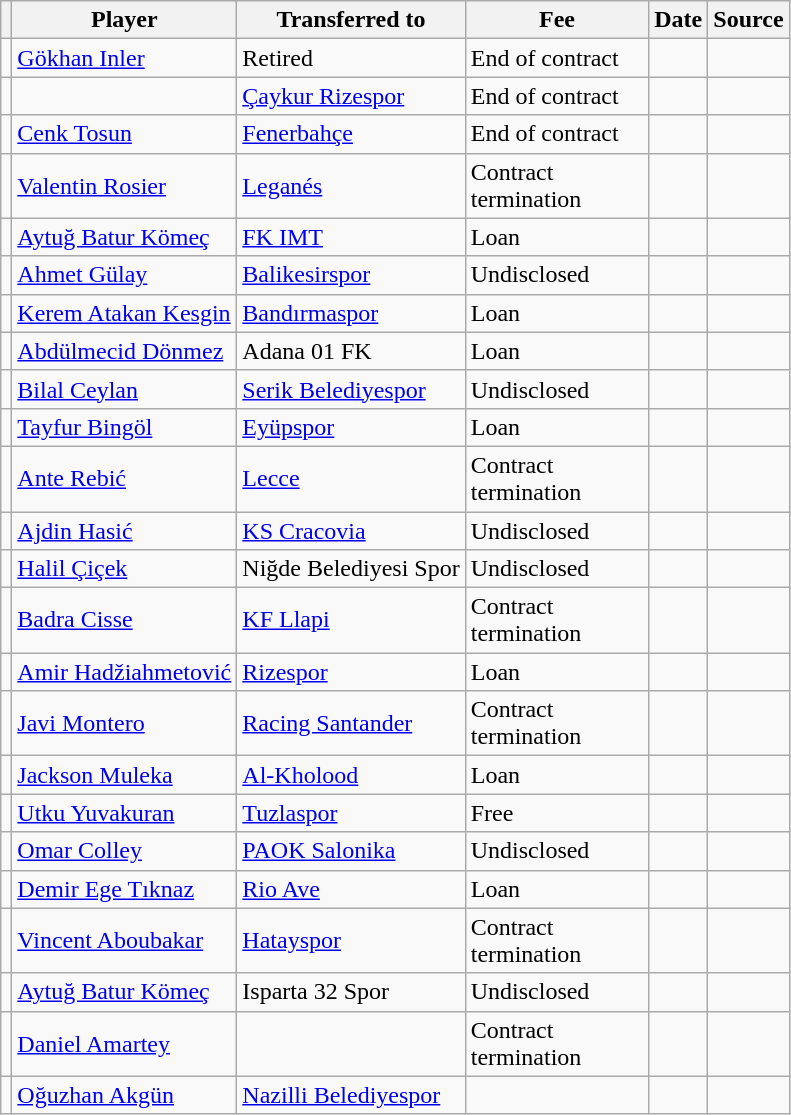<table class="wikitable plainrowheaders sortable">
<tr>
<th></th>
<th scope="col">Player</th>
<th>Transferred to</th>
<th style="width: 115px;">Fee</th>
<th scope="col">Date</th>
<th scope="col">Source</th>
</tr>
<tr>
<td style="text-align:center"></td>
<td> <a href='#'>Gökhan Inler</a></td>
<td>Retired</td>
<td>End of contract</td>
<td></td>
<td></td>
</tr>
<tr>
<td style="text-align:center"></td>
<td></td>
<td> <a href='#'>Çaykur Rizespor</a></td>
<td>End of contract</td>
<td></td>
<td></td>
</tr>
<tr>
<td style="text-align:center"></td>
<td> <a href='#'>Cenk Tosun</a></td>
<td> <a href='#'>Fenerbahçe</a></td>
<td>End of contract</td>
<td></td>
<td></td>
</tr>
<tr>
<td style="text-align:center"></td>
<td> <a href='#'>Valentin Rosier</a></td>
<td> <a href='#'>Leganés</a></td>
<td>Contract termination</td>
<td></td>
<td></td>
</tr>
<tr>
<td style="text-align:center"></td>
<td> <a href='#'>Aytuğ Batur Kömeç</a></td>
<td> <a href='#'>FK IMT</a></td>
<td>Loan</td>
<td></td>
<td></td>
</tr>
<tr>
<td style="text-align:center"></td>
<td> <a href='#'>Ahmet Gülay</a></td>
<td> <a href='#'>Balikesirspor</a></td>
<td>Undisclosed</td>
<td></td>
<td></td>
</tr>
<tr>
<td style="text-align:center"></td>
<td> <a href='#'>Kerem Atakan Kesgin</a></td>
<td> <a href='#'>Bandırmaspor</a></td>
<td>Loan</td>
<td></td>
<td></td>
</tr>
<tr>
<td style="text-align:center"></td>
<td> <a href='#'>Abdülmecid Dönmez</a></td>
<td> Adana 01 FK</td>
<td>Loan</td>
<td></td>
<td></td>
</tr>
<tr>
<td style="text-align:center"></td>
<td> <a href='#'>Bilal Ceylan</a></td>
<td> <a href='#'>Serik Belediyespor</a></td>
<td>Undisclosed</td>
<td></td>
<td></td>
</tr>
<tr>
<td style="text-align:center"></td>
<td> <a href='#'>Tayfur Bingöl</a></td>
<td> <a href='#'>Eyüpspor</a></td>
<td>Loan</td>
<td></td>
<td></td>
</tr>
<tr>
<td style="text-align:center"></td>
<td> <a href='#'>Ante Rebić</a></td>
<td> <a href='#'>Lecce</a></td>
<td>Contract termination</td>
<td></td>
<td></td>
</tr>
<tr>
<td style="text-align:center"></td>
<td> <a href='#'>Ajdin Hasić</a></td>
<td> <a href='#'>KS Cracovia</a></td>
<td>Undisclosed</td>
<td></td>
<td></td>
</tr>
<tr>
<td style="text-align:center"></td>
<td> <a href='#'>Halil Çiçek</a></td>
<td> Niğde Belediyesi Spor</td>
<td>Undisclosed</td>
<td></td>
<td></td>
</tr>
<tr>
<td style="text-align:center"></td>
<td> <a href='#'>Badra Cisse</a></td>
<td> <a href='#'>KF Llapi</a></td>
<td>Contract termination</td>
<td></td>
<td></td>
</tr>
<tr>
<td style="text-align:center"></td>
<td> <a href='#'>Amir Hadžiahmetović</a></td>
<td> <a href='#'>Rizespor</a></td>
<td>Loan</td>
<td></td>
<td></td>
</tr>
<tr>
<td style="text-align:center"></td>
<td> <a href='#'>Javi Montero</a></td>
<td> <a href='#'>Racing Santander</a></td>
<td>Contract termination</td>
<td></td>
<td></td>
</tr>
<tr>
<td style="text-align:center"></td>
<td> <a href='#'>Jackson Muleka</a></td>
<td> <a href='#'>Al-Kholood</a></td>
<td>Loan</td>
<td></td>
<td></td>
</tr>
<tr>
<td style="text-align:center"></td>
<td> <a href='#'>Utku Yuvakuran</a></td>
<td> <a href='#'>Tuzlaspor</a></td>
<td>Free</td>
<td></td>
<td></td>
</tr>
<tr>
<td style="text-align:center"></td>
<td> <a href='#'>Omar Colley</a></td>
<td> <a href='#'>PAOK Salonika</a></td>
<td>Undisclosed</td>
<td></td>
<td></td>
</tr>
<tr>
<td style="text-align:center"></td>
<td> <a href='#'>Demir Ege Tıknaz</a></td>
<td> <a href='#'>Rio Ave</a></td>
<td>Loan</td>
<td></td>
<td></td>
</tr>
<tr>
<td style="text-align:center"></td>
<td> <a href='#'>Vincent Aboubakar</a></td>
<td> <a href='#'>Hatayspor</a></td>
<td>Contract termination</td>
<td></td>
<td></td>
</tr>
<tr>
<td style="text-align:center"></td>
<td> <a href='#'>Aytuğ Batur Kömeç</a></td>
<td> Isparta 32 Spor</td>
<td>Undisclosed</td>
<td></td>
<td></td>
</tr>
<tr>
<td style="text-align:center"></td>
<td> <a href='#'>Daniel Amartey</a></td>
<td></td>
<td>Contract termination</td>
<td></td>
<td></td>
</tr>
<tr>
<td style="text-align:center"></td>
<td> <a href='#'>Oğuzhan Akgün</a></td>
<td> <a href='#'>Nazilli Belediyespor</a></td>
<td></td>
<td></td>
<td></td>
</tr>
</table>
